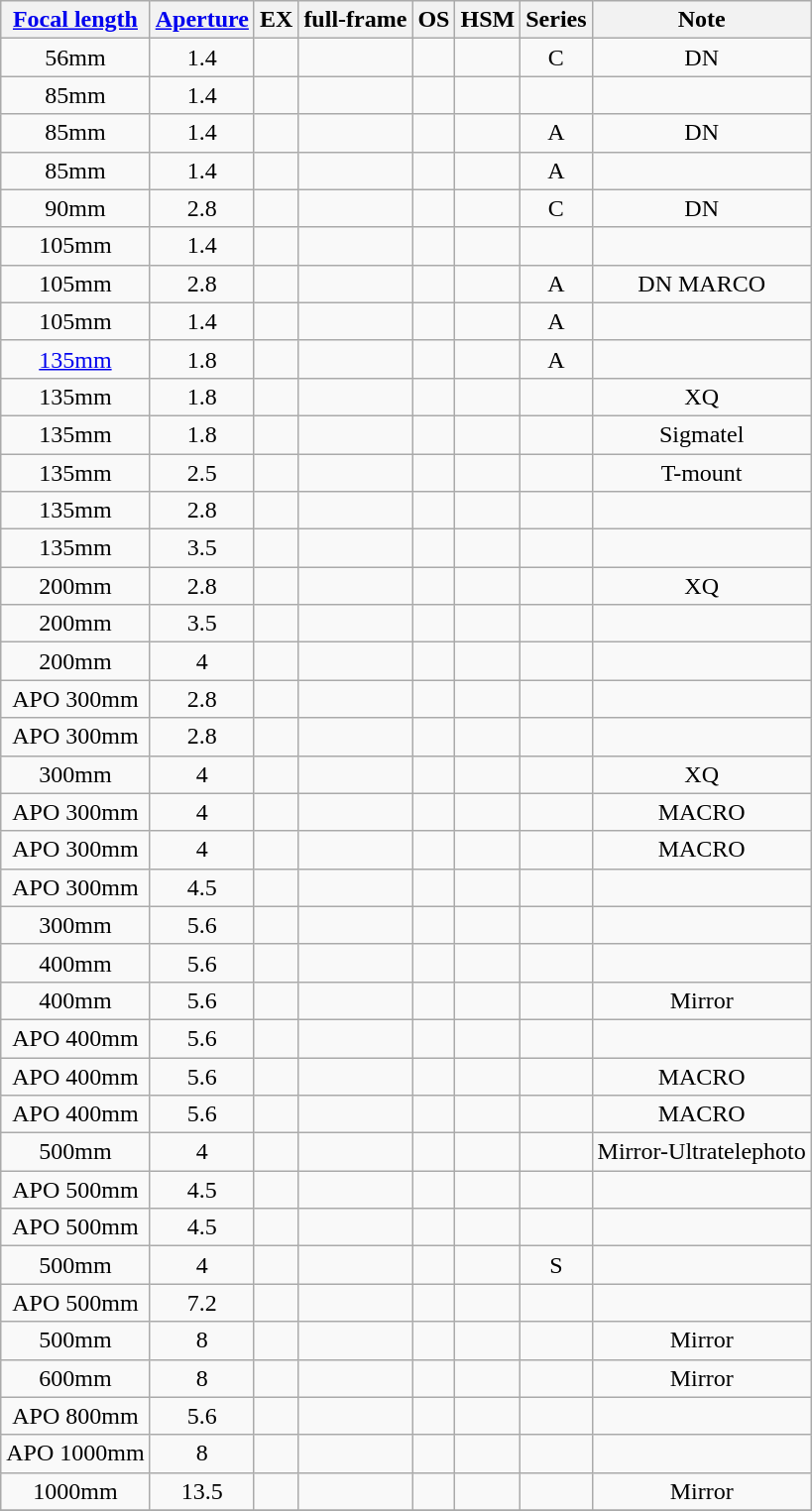<table class="wikitable sortable" style="text-align:center">
<tr ">
<th><a href='#'>Focal length</a></th>
<th><a href='#'>Aperture</a></th>
<th>EX</th>
<th>full-frame</th>
<th>OS</th>
<th>HSM</th>
<th>Series</th>
<th>Note</th>
</tr>
<tr>
<td>56mm</td>
<td>1.4</td>
<td></td>
<td></td>
<td></td>
<td></td>
<td>C</td>
<td>DN</td>
</tr>
<tr>
<td>85mm</td>
<td>1.4</td>
<td></td>
<td></td>
<td></td>
<td></td>
<td></td>
<td></td>
</tr>
<tr>
<td>85mm</td>
<td>1.4</td>
<td></td>
<td></td>
<td></td>
<td></td>
<td>A</td>
<td>DN</td>
</tr>
<tr>
<td>85mm</td>
<td>1.4</td>
<td></td>
<td></td>
<td></td>
<td></td>
<td>A</td>
<td></td>
</tr>
<tr>
<td>90mm</td>
<td>2.8</td>
<td></td>
<td></td>
<td></td>
<td></td>
<td>C</td>
<td>DN</td>
</tr>
<tr>
<td>105mm</td>
<td>1.4</td>
<td></td>
<td></td>
<td></td>
<td></td>
<td></td>
<td></td>
</tr>
<tr>
<td>105mm</td>
<td>2.8</td>
<td></td>
<td></td>
<td></td>
<td></td>
<td>A</td>
<td>DN MARCO</td>
</tr>
<tr>
<td>105mm</td>
<td>1.4</td>
<td></td>
<td></td>
<td></td>
<td></td>
<td>A</td>
<td></td>
</tr>
<tr>
<td><a href='#'>135mm</a></td>
<td>1.8</td>
<td></td>
<td></td>
<td></td>
<td></td>
<td>A</td>
<td></td>
</tr>
<tr>
<td>135mm</td>
<td>1.8</td>
<td></td>
<td></td>
<td></td>
<td></td>
<td></td>
<td>XQ</td>
</tr>
<tr>
<td>135mm</td>
<td>1.8</td>
<td></td>
<td></td>
<td></td>
<td></td>
<td></td>
<td>Sigmatel</td>
</tr>
<tr>
<td>135mm</td>
<td>2.5</td>
<td></td>
<td></td>
<td></td>
<td></td>
<td></td>
<td>T-mount</td>
</tr>
<tr>
<td>135mm</td>
<td>2.8</td>
<td></td>
<td></td>
<td></td>
<td></td>
<td></td>
<td></td>
</tr>
<tr>
<td>135mm</td>
<td>3.5</td>
<td></td>
<td></td>
<td></td>
<td></td>
<td></td>
<td></td>
</tr>
<tr>
<td>200mm</td>
<td>2.8</td>
<td></td>
<td></td>
<td></td>
<td></td>
<td></td>
<td>XQ</td>
</tr>
<tr>
<td>200mm</td>
<td>3.5</td>
<td></td>
<td></td>
<td></td>
<td></td>
<td></td>
<td></td>
</tr>
<tr>
<td>200mm</td>
<td>4</td>
<td></td>
<td></td>
<td></td>
<td></td>
<td></td>
<td></td>
</tr>
<tr>
<td>APO 300mm</td>
<td>2.8</td>
<td></td>
<td></td>
<td></td>
<td></td>
<td></td>
<td></td>
</tr>
<tr>
<td>APO 300mm</td>
<td>2.8</td>
<td></td>
<td></td>
<td></td>
<td></td>
<td></td>
<td></td>
</tr>
<tr>
<td>300mm</td>
<td>4</td>
<td></td>
<td></td>
<td></td>
<td></td>
<td></td>
<td>XQ</td>
</tr>
<tr>
<td>APO 300mm</td>
<td>4</td>
<td></td>
<td></td>
<td></td>
<td></td>
<td></td>
<td>MACRO</td>
</tr>
<tr>
<td>APO 300mm</td>
<td>4</td>
<td></td>
<td></td>
<td></td>
<td></td>
<td></td>
<td>MACRO</td>
</tr>
<tr>
<td>APO 300mm</td>
<td>4.5</td>
<td></td>
<td></td>
<td></td>
<td></td>
<td></td>
<td></td>
</tr>
<tr>
<td>300mm</td>
<td>5.6</td>
<td></td>
<td></td>
<td></td>
<td></td>
<td></td>
<td></td>
</tr>
<tr>
<td>400mm</td>
<td>5.6</td>
<td></td>
<td></td>
<td></td>
<td></td>
<td></td>
<td></td>
</tr>
<tr>
<td>400mm</td>
<td>5.6</td>
<td></td>
<td></td>
<td></td>
<td></td>
<td></td>
<td>Mirror</td>
</tr>
<tr>
<td>APO 400mm</td>
<td>5.6</td>
<td></td>
<td></td>
<td></td>
<td></td>
<td></td>
<td></td>
</tr>
<tr>
<td>APO 400mm</td>
<td>5.6</td>
<td></td>
<td></td>
<td></td>
<td></td>
<td></td>
<td>MACRO</td>
</tr>
<tr>
<td>APO 400mm</td>
<td>5.6</td>
<td></td>
<td></td>
<td></td>
<td></td>
<td></td>
<td>MACRO</td>
</tr>
<tr>
<td>500mm</td>
<td>4</td>
<td></td>
<td></td>
<td></td>
<td></td>
<td></td>
<td>Mirror-Ultratelephoto</td>
</tr>
<tr>
<td>APO 500mm</td>
<td>4.5</td>
<td></td>
<td></td>
<td></td>
<td></td>
<td></td>
<td></td>
</tr>
<tr>
<td>APO 500mm</td>
<td>4.5</td>
<td></td>
<td></td>
<td></td>
<td></td>
<td></td>
<td></td>
</tr>
<tr>
<td>500mm</td>
<td>4</td>
<td></td>
<td></td>
<td></td>
<td></td>
<td>S</td>
<td></td>
</tr>
<tr>
<td>APO 500mm</td>
<td>7.2</td>
<td></td>
<td></td>
<td></td>
<td></td>
<td></td>
<td></td>
</tr>
<tr>
<td>500mm</td>
<td>8</td>
<td></td>
<td></td>
<td></td>
<td></td>
<td></td>
<td>Mirror</td>
</tr>
<tr>
<td>600mm</td>
<td>8</td>
<td></td>
<td></td>
<td></td>
<td></td>
<td></td>
<td>Mirror</td>
</tr>
<tr>
<td>APO 800mm</td>
<td>5.6</td>
<td></td>
<td></td>
<td></td>
<td></td>
<td></td>
<td></td>
</tr>
<tr>
<td>APO 1000mm</td>
<td>8</td>
<td></td>
<td></td>
<td></td>
<td></td>
<td></td>
<td></td>
</tr>
<tr>
<td>1000mm</td>
<td>13.5</td>
<td></td>
<td></td>
<td></td>
<td></td>
<td></td>
<td>Mirror</td>
</tr>
<tr>
</tr>
</table>
